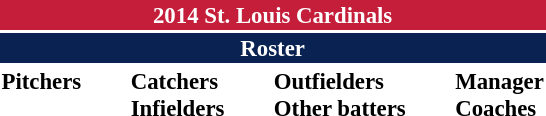<table class="toccolours" style="font-size: 95%;">
<tr>
<th colspan="10" style="background:#c41e3a; color:#fff; text-align:center;">2014 St. Louis Cardinals</th>
</tr>
<tr>
<td colspan="10" style="background:#0a2252; color:#fff; text-align:center;"><strong>Roster</strong></td>
</tr>
<tr>
<td valign="top"><strong>Pitchers</strong><br>





















</td>
<td style="width:25px;"></td>
<td valign="top"><strong>Catchers</strong><br>



<strong>Infielders</strong>








</td>
<td style="width:25px;"></td>
<td valign="top"><strong>Outfielders</strong><br>








<strong>Other batters</strong>
</td>
<td style="width:25px;"></td>
<td valign="top"><strong>Manager</strong><br>
<strong>Coaches</strong>
 
 
 
 
 
 
 
 
 </td>
</tr>
</table>
